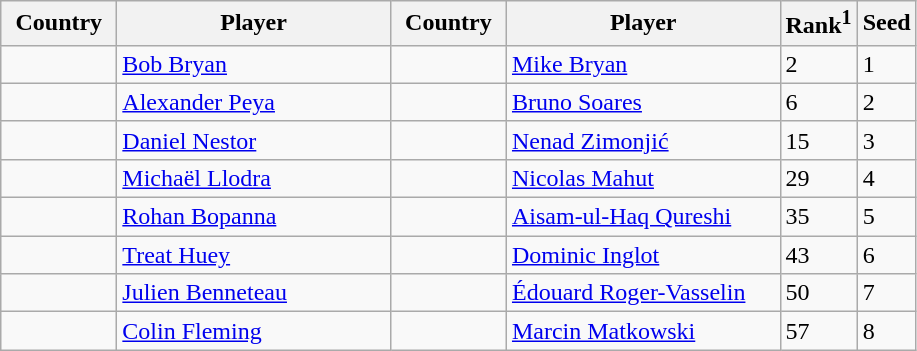<table class="sortable wikitable">
<tr>
<th width="70">Country</th>
<th width="175">Player</th>
<th width="70">Country</th>
<th width="175">Player</th>
<th>Rank<sup>1</sup></th>
<th>Seed</th>
</tr>
<tr>
<td></td>
<td><a href='#'>Bob Bryan</a></td>
<td></td>
<td><a href='#'>Mike Bryan</a></td>
<td>2</td>
<td>1</td>
</tr>
<tr>
<td></td>
<td><a href='#'>Alexander Peya</a></td>
<td></td>
<td><a href='#'>Bruno Soares</a></td>
<td>6</td>
<td>2</td>
</tr>
<tr>
<td></td>
<td><a href='#'>Daniel Nestor</a></td>
<td></td>
<td><a href='#'>Nenad Zimonjić</a></td>
<td>15</td>
<td>3</td>
</tr>
<tr>
<td></td>
<td><a href='#'>Michaël Llodra</a></td>
<td></td>
<td><a href='#'>Nicolas Mahut</a></td>
<td>29</td>
<td>4</td>
</tr>
<tr>
<td></td>
<td><a href='#'>Rohan Bopanna</a></td>
<td></td>
<td><a href='#'>Aisam-ul-Haq Qureshi</a></td>
<td>35</td>
<td>5</td>
</tr>
<tr>
<td></td>
<td><a href='#'>Treat Huey</a></td>
<td></td>
<td><a href='#'>Dominic Inglot</a></td>
<td>43</td>
<td>6</td>
</tr>
<tr>
<td></td>
<td><a href='#'>Julien Benneteau</a></td>
<td></td>
<td><a href='#'>Édouard Roger-Vasselin</a></td>
<td>50</td>
<td>7</td>
</tr>
<tr>
<td></td>
<td><a href='#'>Colin Fleming</a></td>
<td></td>
<td><a href='#'>Marcin Matkowski</a></td>
<td>57</td>
<td>8</td>
</tr>
</table>
